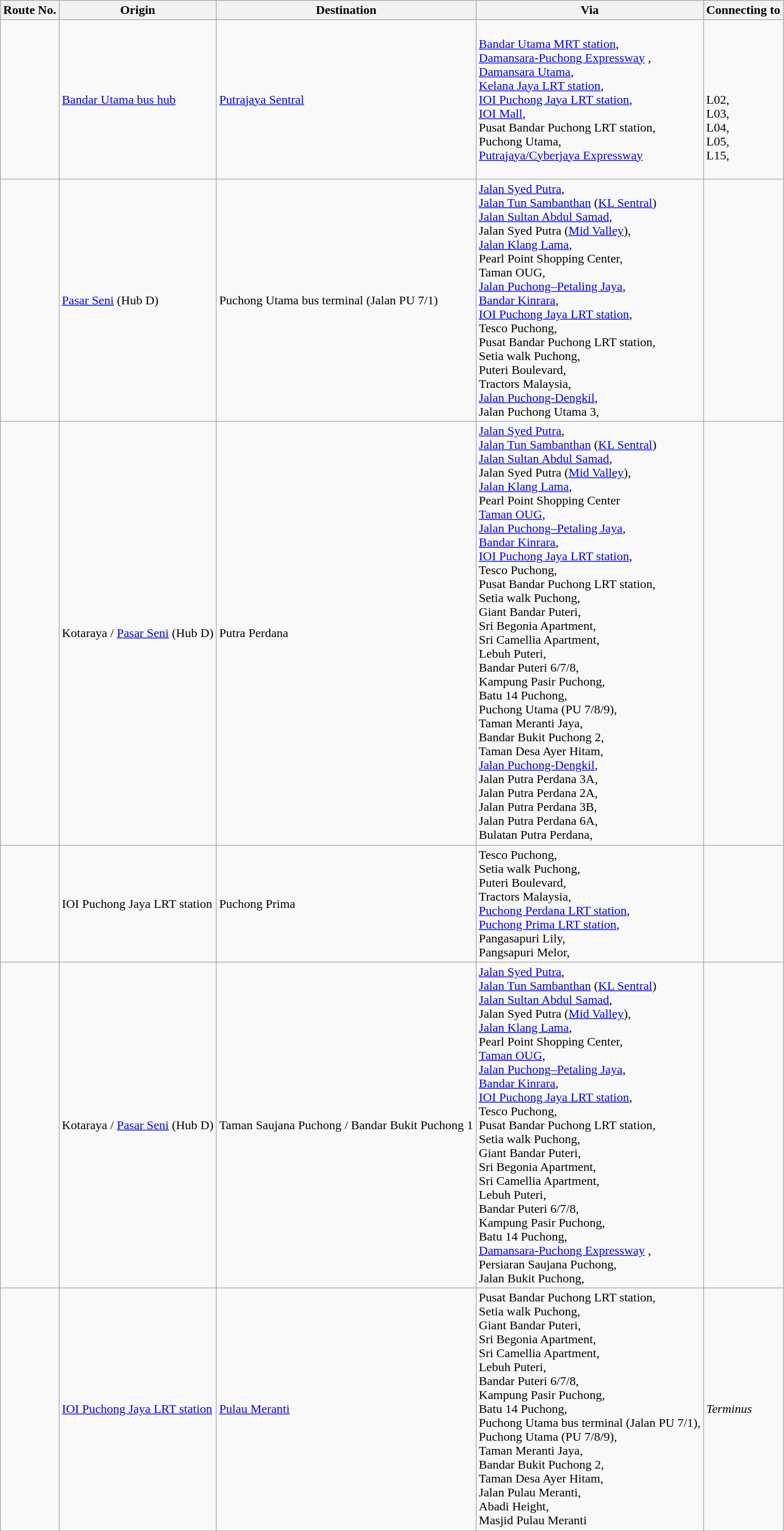<table class="wikitable">
<tr>
<th>Route No.</th>
<th>Origin</th>
<th>Destination</th>
<th>Via</th>
<th>Connecting to</th>
</tr>
<tr>
<td><strong></strong> </td>
<td><a href='#'>Bandar Utama bus hub</a></td>
<td><a href='#'>Putrajaya Sentral</a></td>
<td> <a href='#'>Bandar Utama MRT station</a>,<br><a href='#'>Damansara-Puchong Expressway</a> ,<br><a href='#'>Damansara Utama</a>,<br> <a href='#'>Kelana Jaya LRT station</a>,<br> <a href='#'>IOI Puchong Jaya LRT station</a>,<br><a href='#'>IOI Mall</a>,<br> Pusat Bandar Puchong LRT station,<br>Puchong Utama,<br><a href='#'>Putrajaya/Cyberjaya Expressway</a></td>
<td><strong></strong><br><strong></strong><br><strong></strong><br><strong></strong><br><strong></strong><br>L02,<br>L03,<br>L04,<br>L05,<br>L15,<br><strong></strong><br><strong></strong></td>
</tr>
<tr>
<td><strong></strong> </td>
<td><a href='#'>Pasar Seni</a> (Hub D)</td>
<td>Puchong Utama bus terminal (Jalan PU 7/1)</td>
<td><a href='#'>Jalan Syed Putra</a>, <br><a href='#'>Jalan Tun Sambanthan</a> (<a href='#'>KL Sentral</a>) <br><a href='#'>Jalan Sultan Abdul Samad</a>,<br>Jalan Syed Putra (<a href='#'>Mid Valley</a>), <br><a href='#'>Jalan Klang Lama</a>, <br>Pearl Point Shopping Center,<br>Taman OUG,<br><a href='#'>Jalan Puchong–Petaling Jaya</a>,<br><a href='#'>Bandar Kinrara</a>,<br> <a href='#'>IOI Puchong Jaya LRT station</a>,<br>Tesco Puchong,<br> Pusat Bandar Puchong LRT station,<br>Setia walk Puchong,<br>Puteri Boulevard,<br>Tractors Malaysia,<br><a href='#'>Jalan Puchong-Dengkil</a>,<br>Jalan Puchong Utama 3,</td>
<td><strong></strong><br><strong></strong><br><strong></strong><br><strong></strong></td>
</tr>
<tr>
<td><strong></strong> </td>
<td>Kotaraya / <a href='#'>Pasar Seni</a> (Hub D)</td>
<td>Putra Perdana</td>
<td><a href='#'>Jalan Syed Putra</a>, <br><a href='#'>Jalan Tun Sambanthan</a> (<a href='#'>KL Sentral</a>) <br><a href='#'>Jalan Sultan Abdul Samad</a>,<br>Jalan Syed Putra (<a href='#'>Mid Valley</a>), <br><a href='#'>Jalan Klang Lama</a>, <br>Pearl Point Shopping Center <br><a href='#'>Taman OUG</a>,<br><a href='#'>Jalan Puchong–Petaling Jaya</a>,<br><a href='#'>Bandar Kinrara</a>,<br> <a href='#'>IOI Puchong Jaya LRT station</a>,<br>Tesco Puchong,<br> Pusat Bandar Puchong LRT station,<br>Setia walk Puchong,<br>Giant Bandar Puteri, <br>Sri Begonia Apartment, <br>Sri Camellia Apartment, <br>Lebuh Puteri, <br>Bandar Puteri 6/7/8, <br>Kampung Pasir Puchong, <br>Batu 14 Puchong, <br>Puchong Utama (PU 7/8/9), <br>Taman Meranti Jaya, <br>Bandar Bukit Puchong 2, <br>Taman Desa Ayer Hitam, <br><a href='#'>Jalan Puchong-Dengkil</a>, <br>Jalan Putra Perdana 3A, <br>Jalan Putra Perdana 2A, <br>Jalan Putra Perdana 3B, <br>Jalan Putra Perdana 6A, <br>Bulatan Putra Perdana,</td>
<td><strong></strong></td>
</tr>
<tr>
<td><strong></strong> </td>
<td> IOI Puchong Jaya LRT station</td>
<td>Puchong Prima</td>
<td>Tesco Puchong, <br>Setia walk Puchong, <br>Puteri Boulevard, <br>Tractors Malaysia, <br> <a href='#'>Puchong Perdana LRT station</a>,  <br> <a href='#'>Puchong Prima LRT station</a>, <br>Pangasapuri Lily,<br>Pangsapuri Melor,</td>
<td><strong></strong><br><strong></strong></td>
</tr>
<tr>
<td><strong></strong> </td>
<td>Kotaraya / <a href='#'>Pasar Seni</a> (Hub D)</td>
<td>Taman Saujana Puchong / Bandar Bukit Puchong 1</td>
<td><a href='#'>Jalan Syed Putra</a>, <br><a href='#'>Jalan Tun Sambanthan</a> (<a href='#'>KL Sentral</a>) <br><a href='#'>Jalan Sultan Abdul Samad</a>, <br>Jalan Syed Putra (<a href='#'>Mid Valley</a>), <br><a href='#'>Jalan Klang Lama</a>, <br>Pearl Point Shopping Center,<br><a href='#'>Taman OUG</a>, <br><a href='#'>Jalan Puchong–Petaling Jaya</a>, <br><a href='#'>Bandar Kinrara</a>, <br> <a href='#'>IOI Puchong Jaya LRT station</a>, <br>Tesco Puchong, <br> Pusat Bandar Puchong LRT station, <br>Setia walk Puchong, <br>Giant Bandar Puteri, <br>Sri Begonia Apartment, <br>Sri Camellia Apartment, <br>Lebuh Puteri, <br>Bandar Puteri 6/7/8, <br>Kampung Pasir Puchong, <br>Batu 14 Puchong, <br><a href='#'>Damansara-Puchong Expressway</a> , <br>Persiaran Saujana Puchong, <br>Jalan Bukit Puchong,</td>
<td><strong></strong></td>
</tr>
<tr>
<td><strong></strong> </td>
<td> <a href='#'>IOI Puchong Jaya LRT station</a></td>
<td><a href='#'>Pulau Meranti</a></td>
<td> Pusat Bandar Puchong LRT station, <br>Setia walk Puchong, <br>Giant Bandar Puteri, <br>Sri Begonia Apartment, <br>Sri Camellia Apartment, <br>Lebuh Puteri, <br>Bandar Puteri 6/7/8, <br>Kampung Pasir Puchong, <br>Batu 14 Puchong, <br>Puchong Utama bus terminal (Jalan PU 7/1), <br>Puchong Utama (PU 7/8/9), <br>Taman Meranti Jaya, <br>Bandar Bukit Puchong 2, <br>Taman Desa Ayer Hitam, <br>Jalan Pulau Meranti, <br>Abadi Height, <br>Masjid Pulau Meranti</td>
<td><em>Terminus</em></td>
</tr>
</table>
